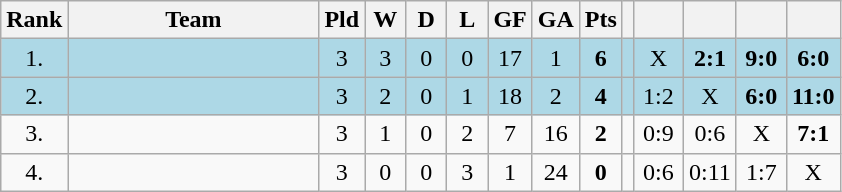<table class="wikitable">
<tr>
<th bgcolor="#efefef">Rank</th>
<th bgcolor="#efefef" width="160">Team</th>
<th bgcolor="#efefef" width="20">Pld</th>
<th bgcolor="#efefef" width="20">W</th>
<th bgcolor="#efefef" width="20">D</th>
<th bgcolor="#efefef" width="20">L</th>
<th bgcolor="#efefef" width="20">GF</th>
<th bgcolor="#efefef" width="20">GA</th>
<th bgcolor="#efefef" width="20">Pts</th>
<th bgcolor="#efefef"></th>
<th bgcolor="#efefef" width="26"></th>
<th bgcolor="#efefef" width="26"></th>
<th bgcolor="#efefef" width="26"></th>
<th bgcolor="#efefef" width="26"></th>
</tr>
<tr align=center bgcolor=lightblue>
<td>1.</td>
<td align=left></td>
<td>3</td>
<td>3</td>
<td>0</td>
<td>0</td>
<td>17</td>
<td>1</td>
<td><strong>6</strong></td>
<td></td>
<td>X</td>
<td><strong>2:1</strong></td>
<td><strong>9:0</strong></td>
<td><strong>6:0</strong></td>
</tr>
<tr align=center bgcolor=lightblue>
<td>2.</td>
<td align=left></td>
<td>3</td>
<td>2</td>
<td>0</td>
<td>1</td>
<td>18</td>
<td>2</td>
<td><strong>4</strong></td>
<td></td>
<td>1:2</td>
<td>X</td>
<td><strong>6:0</strong></td>
<td><strong>11:0</strong></td>
</tr>
<tr align=center>
<td>3.</td>
<td align=left></td>
<td>3</td>
<td>1</td>
<td>0</td>
<td>2</td>
<td>7</td>
<td>16</td>
<td><strong>2</strong></td>
<td></td>
<td>0:9</td>
<td>0:6</td>
<td>X</td>
<td><strong>7:1</strong></td>
</tr>
<tr align=center>
<td>4.</td>
<td align=left></td>
<td>3</td>
<td>0</td>
<td>0</td>
<td>3</td>
<td>1</td>
<td>24</td>
<td><strong>0</strong></td>
<td></td>
<td>0:6</td>
<td>0:11</td>
<td>1:7</td>
<td>X</td>
</tr>
</table>
